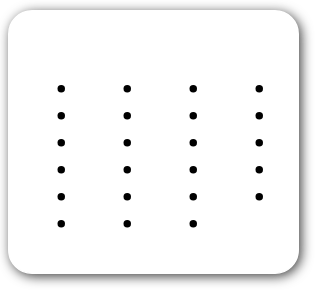<table style=" border-radius:1em; box-shadow: 0.1em 0.1em 0.5em rgba(0,0,0,0.75); background-color: white; border: 1px solid white; margin:10px 0px; padding: 5px;">
<tr style="vertical-align:top;">
<td><br><ul><li></li><li></li><li></li><li></li><li></li><li></li></ul></td>
<td valign="top"><br><ul><li></li><li></li><li></li><li></li><li></li><li></li></ul></td>
<td valign="top"><br><ul><li></li><li></li><li></li><li></li><li></li><li></li></ul></td>
<td valign="top"><br><ul><li></li><li></li><li></li><li></li><li></li></ul></td>
<td></td>
</tr>
</table>
